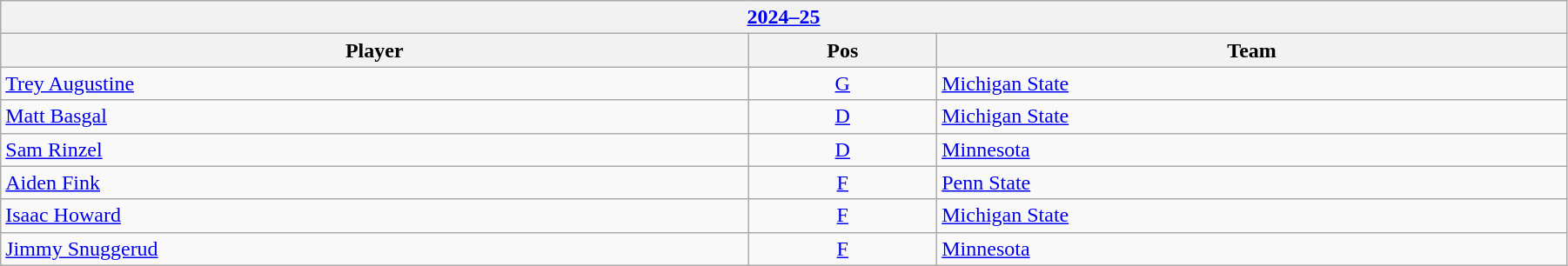<table class="wikitable" width=95%>
<tr>
<th colspan=3><a href='#'>2024–25</a></th>
</tr>
<tr>
<th>Player</th>
<th>Pos</th>
<th>Team</th>
</tr>
<tr>
<td><a href='#'>Trey Augustine</a></td>
<td style="text-align:center;"><a href='#'>G</a></td>
<td><a href='#'>Michigan State</a></td>
</tr>
<tr>
<td><a href='#'>Matt Basgal</a></td>
<td style="text-align:center;"><a href='#'>D</a></td>
<td><a href='#'>Michigan State</a></td>
</tr>
<tr>
<td><a href='#'>Sam Rinzel</a></td>
<td style="text-align:center;"><a href='#'>D</a></td>
<td><a href='#'>Minnesota</a></td>
</tr>
<tr>
<td><a href='#'>Aiden Fink</a></td>
<td style="text-align:center;"><a href='#'>F</a></td>
<td><a href='#'>Penn State</a></td>
</tr>
<tr>
<td><a href='#'>Isaac Howard</a></td>
<td style="text-align:center;"><a href='#'>F</a></td>
<td><a href='#'>Michigan State</a></td>
</tr>
<tr>
<td><a href='#'>Jimmy Snuggerud</a></td>
<td style="text-align:center;"><a href='#'>F</a></td>
<td><a href='#'>Minnesota</a></td>
</tr>
</table>
